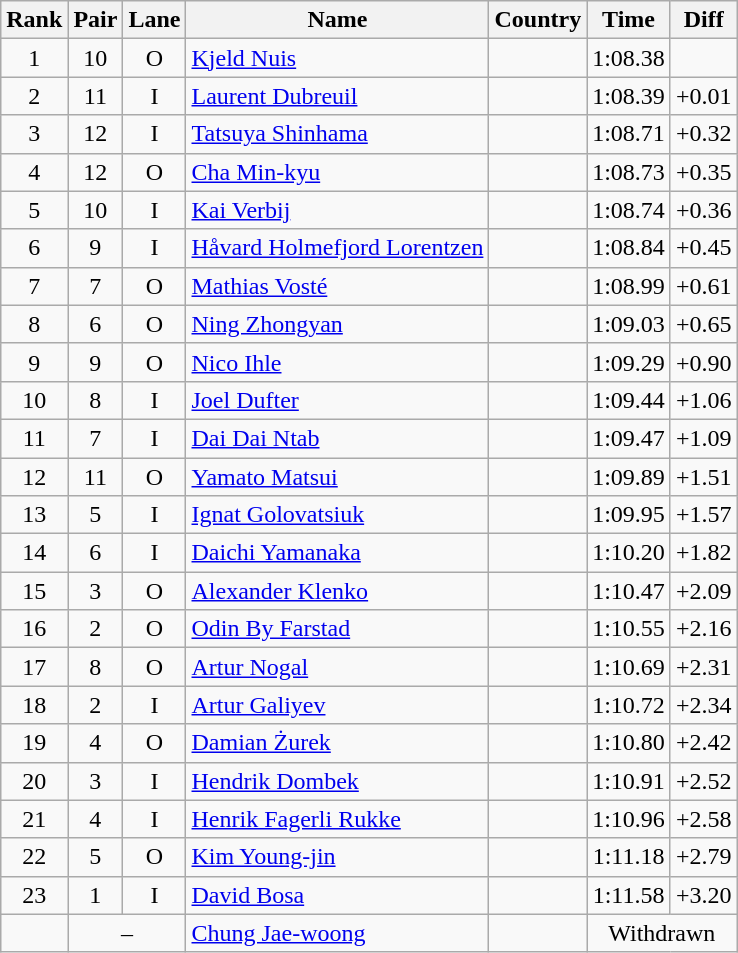<table class="wikitable sortable" style="text-align:center">
<tr>
<th>Rank</th>
<th>Pair</th>
<th>Lane</th>
<th>Name</th>
<th>Country</th>
<th>Time</th>
<th>Diff</th>
</tr>
<tr>
<td>1</td>
<td>10</td>
<td>O</td>
<td align=left><a href='#'>Kjeld Nuis</a></td>
<td align=left></td>
<td>1:08.38</td>
<td></td>
</tr>
<tr>
<td>2</td>
<td>11</td>
<td>I</td>
<td align=left><a href='#'>Laurent Dubreuil</a></td>
<td align=left></td>
<td>1:08.39</td>
<td>+0.01</td>
</tr>
<tr>
<td>3</td>
<td>12</td>
<td>I</td>
<td align=left><a href='#'>Tatsuya Shinhama</a></td>
<td align=left></td>
<td>1:08.71</td>
<td>+0.32</td>
</tr>
<tr>
<td>4</td>
<td>12</td>
<td>O</td>
<td align=left><a href='#'>Cha Min-kyu</a></td>
<td align=left></td>
<td>1:08.73</td>
<td>+0.35</td>
</tr>
<tr>
<td>5</td>
<td>10</td>
<td>I</td>
<td align=left><a href='#'>Kai Verbij</a></td>
<td align=left></td>
<td>1:08.74</td>
<td>+0.36</td>
</tr>
<tr>
<td>6</td>
<td>9</td>
<td>I</td>
<td align=left><a href='#'>Håvard Holmefjord Lorentzen</a></td>
<td align=left></td>
<td>1:08.84</td>
<td>+0.45</td>
</tr>
<tr>
<td>7</td>
<td>7</td>
<td>O</td>
<td align=left><a href='#'>Mathias Vosté</a></td>
<td align=left></td>
<td>1:08.99</td>
<td>+0.61</td>
</tr>
<tr>
<td>8</td>
<td>6</td>
<td>O</td>
<td align=left><a href='#'>Ning Zhongyan</a></td>
<td align=left></td>
<td>1:09.03</td>
<td>+0.65</td>
</tr>
<tr>
<td>9</td>
<td>9</td>
<td>O</td>
<td align=left><a href='#'>Nico Ihle</a></td>
<td align=left></td>
<td>1:09.29</td>
<td>+0.90</td>
</tr>
<tr>
<td>10</td>
<td>8</td>
<td>I</td>
<td align=left><a href='#'>Joel Dufter</a></td>
<td align=left></td>
<td>1:09.44</td>
<td>+1.06</td>
</tr>
<tr>
<td>11</td>
<td>7</td>
<td>I</td>
<td align=left><a href='#'>Dai Dai Ntab</a></td>
<td align=left></td>
<td>1:09.47</td>
<td>+1.09</td>
</tr>
<tr>
<td>12</td>
<td>11</td>
<td>O</td>
<td align=left><a href='#'>Yamato Matsui</a></td>
<td align=left></td>
<td>1:09.89</td>
<td>+1.51</td>
</tr>
<tr>
<td>13</td>
<td>5</td>
<td>I</td>
<td align=left><a href='#'>Ignat Golovatsiuk</a></td>
<td align=left></td>
<td>1:09.95</td>
<td>+1.57</td>
</tr>
<tr>
<td>14</td>
<td>6</td>
<td>I</td>
<td align=left><a href='#'>Daichi Yamanaka</a></td>
<td align=left></td>
<td>1:10.20</td>
<td>+1.82</td>
</tr>
<tr>
<td>15</td>
<td>3</td>
<td>O</td>
<td align=left><a href='#'>Alexander Klenko</a></td>
<td align=left></td>
<td>1:10.47</td>
<td>+2.09</td>
</tr>
<tr>
<td>16</td>
<td>2</td>
<td>O</td>
<td align=left><a href='#'>Odin By Farstad</a></td>
<td align=left></td>
<td>1:10.55</td>
<td>+2.16</td>
</tr>
<tr>
<td>17</td>
<td>8</td>
<td>O</td>
<td align=left><a href='#'>Artur Nogal</a></td>
<td align=left></td>
<td>1:10.69</td>
<td>+2.31</td>
</tr>
<tr>
<td>18</td>
<td>2</td>
<td>I</td>
<td align=left><a href='#'>Artur Galiyev</a></td>
<td align=left></td>
<td>1:10.72</td>
<td>+2.34</td>
</tr>
<tr>
<td>19</td>
<td>4</td>
<td>O</td>
<td align=left><a href='#'>Damian Żurek</a></td>
<td align=left></td>
<td>1:10.80</td>
<td>+2.42</td>
</tr>
<tr>
<td>20</td>
<td>3</td>
<td>I</td>
<td align=left><a href='#'>Hendrik Dombek</a></td>
<td align=left></td>
<td>1:10.91</td>
<td>+2.52</td>
</tr>
<tr>
<td>21</td>
<td>4</td>
<td>I</td>
<td align=left><a href='#'>Henrik Fagerli Rukke</a></td>
<td align=left></td>
<td>1:10.96</td>
<td>+2.58</td>
</tr>
<tr>
<td>22</td>
<td>5</td>
<td>O</td>
<td align=left><a href='#'>Kim Young-jin</a></td>
<td align=left></td>
<td>1:11.18</td>
<td>+2.79</td>
</tr>
<tr>
<td>23</td>
<td>1</td>
<td>I</td>
<td align=left><a href='#'>David Bosa</a></td>
<td align=left></td>
<td>1:11.58</td>
<td>+3.20</td>
</tr>
<tr>
<td></td>
<td colspan=2>–</td>
<td align=left><a href='#'>Chung Jae-woong</a></td>
<td align=left></td>
<td colspan=2>Withdrawn</td>
</tr>
</table>
